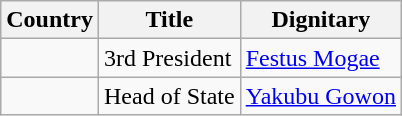<table class="wikitable sortable">
<tr>
<th>Country</th>
<th>Title</th>
<th>Dignitary</th>
</tr>
<tr>
<td></td>
<td>3rd President</td>
<td><a href='#'>Festus Mogae</a></td>
</tr>
<tr>
<td></td>
<td>Head of State</td>
<td><a href='#'>Yakubu Gowon</a></td>
</tr>
</table>
